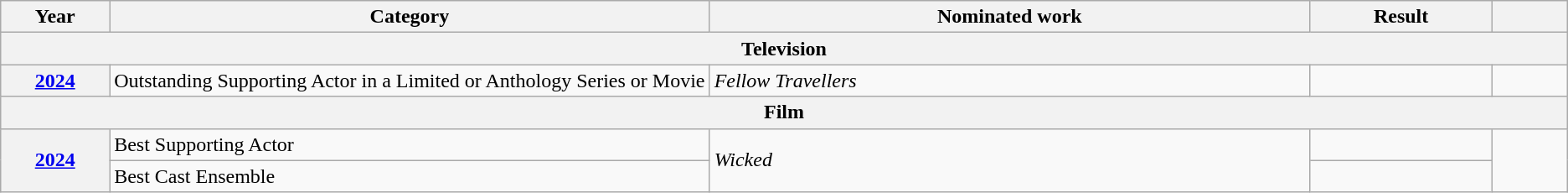<table class="wikitable sortable">
<tr>
<th width="1%">Year</th>
<th width="8%">Category</th>
<th width="8%">Nominated work</th>
<th width="2%">Result</th>
<th width="1%" class="unsortable"></th>
</tr>
<tr>
<th colspan="5">Television</th>
</tr>
<tr>
<th style="text-align:center;"><a href='#'>2024</a></th>
<td>Outstanding Supporting Actor in a Limited or Anthology Series or Movie</td>
<td><em>Fellow Travellers</em></td>
<td></td>
<td style="text-align:center;"></td>
</tr>
<tr>
<th colspan="5">Film</th>
</tr>
<tr>
<th rowspan="2"><a href='#'>2024</a></th>
<td>Best Supporting Actor</td>
<td rowspan="2"><em>Wicked</em></td>
<td></td>
<td style="text-align:center;" rowspan="2"></td>
</tr>
<tr>
<td>Best Cast Ensemble</td>
<td></td>
</tr>
</table>
